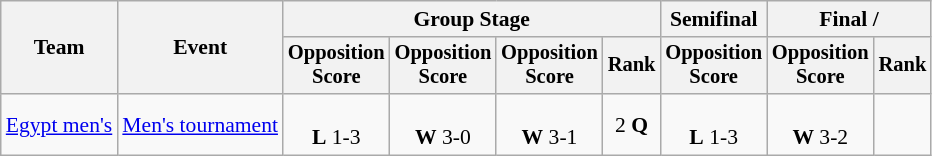<table class="wikitable" style="font-size:90%;text-align:center">
<tr>
<th rowspan="2">Team</th>
<th rowspan="2">Event</th>
<th colspan="4">Group Stage</th>
<th>Semifinal</th>
<th colspan="2">Final / </th>
</tr>
<tr style="font-size:95%">
<th>Opposition<br>Score</th>
<th>Opposition<br>Score</th>
<th>Opposition<br>Score</th>
<th>Rank</th>
<th>Opposition<br>Score</th>
<th>Opposition<br>Score</th>
<th>Rank</th>
</tr>
<tr>
<td style="text-align:left"><a href='#'>Egypt men's</a></td>
<td style="text-align:left"><a href='#'>Men's tournament</a></td>
<td><br><strong>L</strong> 1-3</td>
<td><br><strong>W</strong> 3-0</td>
<td><br><strong>W</strong> 3-1</td>
<td>2 <strong>Q</strong></td>
<td><br><strong>L</strong> 1-3</td>
<td><br><strong>W</strong> 3-2</td>
<td></td>
</tr>
</table>
